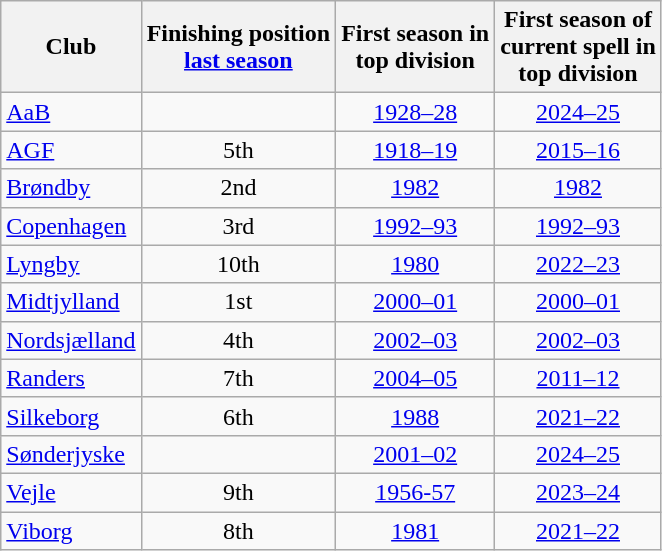<table class="wikitable sortable" style="text-align:center;">
<tr>
<th>Club</th>
<th>Finishing position<br><a href='#'>last season</a></th>
<th>First season in<br>top division</th>
<th>First season of<br>current spell in<br>top division</th>
</tr>
<tr>
<td style="text-align:left;"><a href='#'>AaB</a></td>
<td></td>
<td><a href='#'>1928–28</a></td>
<td><a href='#'>2024–25</a></td>
</tr>
<tr>
<td style="text-align:left;"><a href='#'>AGF</a></td>
<td>5th</td>
<td><a href='#'>1918–19</a></td>
<td><a href='#'>2015–16</a></td>
</tr>
<tr>
<td style="text-align:left;"><a href='#'>Brøndby</a></td>
<td>2nd</td>
<td><a href='#'>1982</a></td>
<td><a href='#'>1982</a></td>
</tr>
<tr>
<td style="text-align:left;"><a href='#'>Copenhagen</a></td>
<td>3rd</td>
<td><a href='#'>1992–93</a></td>
<td><a href='#'>1992–93</a></td>
</tr>
<tr>
<td style="text-align:left;"><a href='#'>Lyngby</a></td>
<td>10th</td>
<td><a href='#'>1980</a></td>
<td><a href='#'>2022–23</a></td>
</tr>
<tr>
<td style="text-align:left;"><a href='#'>Midtjylland</a></td>
<td>1st</td>
<td><a href='#'>2000–01</a></td>
<td><a href='#'>2000–01</a></td>
</tr>
<tr>
<td style="text-align:left;"><a href='#'>Nordsjælland</a></td>
<td>4th</td>
<td><a href='#'>2002–03</a></td>
<td><a href='#'>2002–03</a></td>
</tr>
<tr>
<td style="text-align:left;"><a href='#'>Randers</a></td>
<td>7th</td>
<td><a href='#'>2004–05</a></td>
<td><a href='#'>2011–12</a></td>
</tr>
<tr>
<td style= "text-align:left;"><a href='#'>Silkeborg</a></td>
<td>6th</td>
<td><a href='#'>1988</a></td>
<td><a href='#'>2021–22</a></td>
</tr>
<tr>
<td style= "text-align:left;"><a href='#'>Sønderjyske</a></td>
<td></td>
<td><a href='#'>2001–02</a></td>
<td><a href='#'>2024–25</a></td>
</tr>
<tr>
<td style="text-align:left;"><a href='#'>Vejle</a></td>
<td>9th</td>
<td><a href='#'>1956-57</a></td>
<td><a href='#'>2023–24</a></td>
</tr>
<tr>
<td style="text-align:left;"><a href='#'>Viborg</a></td>
<td>8th</td>
<td><a href='#'>1981</a></td>
<td><a href='#'>2021–22</a></td>
</tr>
</table>
